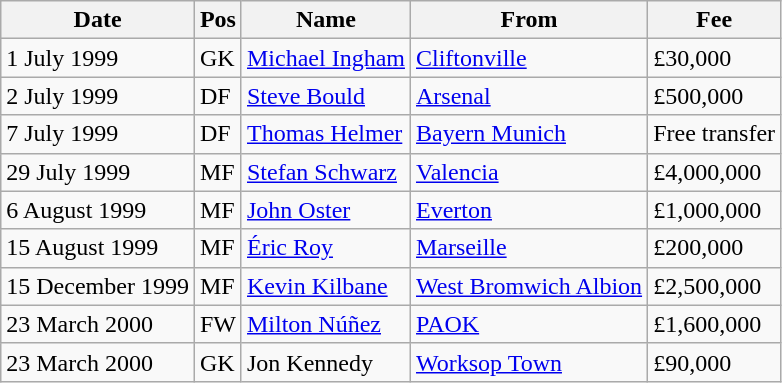<table class="wikitable">
<tr>
<th>Date</th>
<th>Pos</th>
<th>Name</th>
<th>From</th>
<th>Fee</th>
</tr>
<tr>
<td>1 July 1999</td>
<td>GK</td>
<td> <a href='#'>Michael Ingham</a></td>
<td><a href='#'>Cliftonville</a></td>
<td>£30,000</td>
</tr>
<tr>
<td>2 July 1999</td>
<td>DF</td>
<td> <a href='#'>Steve Bould</a></td>
<td><a href='#'>Arsenal</a></td>
<td>£500,000</td>
</tr>
<tr>
<td>7 July 1999</td>
<td>DF</td>
<td> <a href='#'>Thomas Helmer</a></td>
<td><a href='#'>Bayern Munich</a></td>
<td>Free transfer</td>
</tr>
<tr>
<td>29 July 1999</td>
<td>MF</td>
<td> <a href='#'>Stefan Schwarz</a></td>
<td><a href='#'>Valencia</a></td>
<td>£4,000,000</td>
</tr>
<tr>
<td>6 August 1999</td>
<td>MF</td>
<td> <a href='#'>John Oster</a></td>
<td><a href='#'>Everton</a></td>
<td>£1,000,000</td>
</tr>
<tr>
<td>15 August 1999</td>
<td>MF</td>
<td> <a href='#'>Éric Roy</a></td>
<td><a href='#'>Marseille</a></td>
<td>£200,000</td>
</tr>
<tr>
<td>15 December 1999</td>
<td>MF</td>
<td> <a href='#'>Kevin Kilbane</a></td>
<td><a href='#'>West Bromwich Albion</a></td>
<td>£2,500,000</td>
</tr>
<tr>
<td>23 March 2000</td>
<td>FW</td>
<td> <a href='#'>Milton Núñez</a></td>
<td><a href='#'>PAOK</a></td>
<td>£1,600,000</td>
</tr>
<tr>
<td>23 March 2000</td>
<td>GK</td>
<td> Jon Kennedy</td>
<td><a href='#'>Worksop Town</a></td>
<td>£90,000</td>
</tr>
</table>
